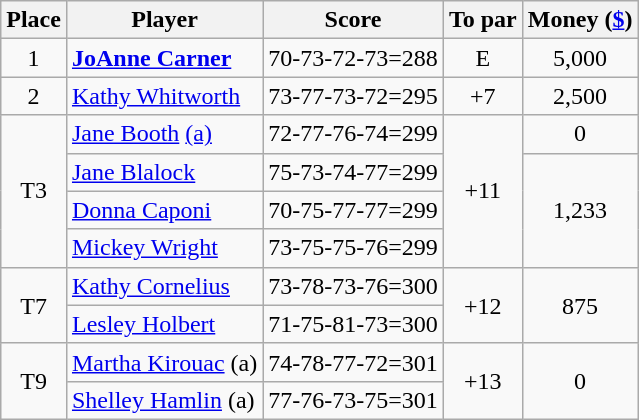<table class="wikitable">
<tr>
<th>Place</th>
<th>Player</th>
<th>Score</th>
<th>To par</th>
<th>Money (<a href='#'>$</a>)</th>
</tr>
<tr>
<td align=center>1</td>
<td> <strong><a href='#'>JoAnne Carner</a></strong></td>
<td>70-73-72-73=288</td>
<td align=center>E</td>
<td align=center>5,000</td>
</tr>
<tr>
<td align=center>2</td>
<td> <a href='#'>Kathy Whitworth</a></td>
<td>73-77-73-72=295</td>
<td align=center>+7</td>
<td align=center>2,500</td>
</tr>
<tr>
<td align=center rowspan=4>T3</td>
<td> <a href='#'>Jane Booth</a> <a href='#'>(a)</a></td>
<td>72-77-76-74=299</td>
<td align=center rowspan=4>+11</td>
<td align=center>0</td>
</tr>
<tr>
<td> <a href='#'>Jane Blalock</a></td>
<td>75-73-74-77=299</td>
<td align=center rowspan=3>1,233</td>
</tr>
<tr>
<td> <a href='#'>Donna Caponi</a></td>
<td>70-75-77-77=299</td>
</tr>
<tr>
<td> <a href='#'>Mickey Wright</a></td>
<td>73-75-75-76=299</td>
</tr>
<tr>
<td align=center rowspan=2>T7</td>
<td> <a href='#'>Kathy Cornelius</a></td>
<td>73-78-73-76=300</td>
<td align=center rowspan=2>+12</td>
<td align=center rowspan=2>875</td>
</tr>
<tr>
<td> <a href='#'>Lesley Holbert</a></td>
<td>71-75-81-73=300</td>
</tr>
<tr>
<td align=center rowspan=2>T9</td>
<td> <a href='#'>Martha Kirouac</a> (a)</td>
<td>74-78-77-72=301</td>
<td align=center rowspan=2>+13</td>
<td align=center rowspan=2>0</td>
</tr>
<tr>
<td> <a href='#'>Shelley Hamlin</a> (a)</td>
<td>77-76-73-75=301</td>
</tr>
</table>
